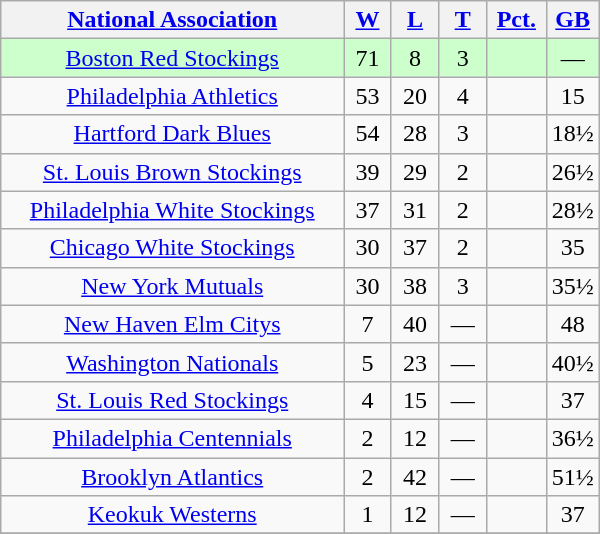<table class="wikitable" width="400em" style="text-align:center;">
<tr>
<th width="58%"><a href='#'>National Association</a></th>
<th width="8%"><a href='#'>W</a></th>
<th width="8%"><a href='#'>L</a></th>
<th width="8%"><a href='#'>T</a></th>
<th width="10%"><a href='#'>Pct.</a></th>
<th width="8%"><a href='#'>GB</a></th>
</tr>
<tr style="background:#CCFFCC">
<td><a href='#'>Boston Red Stockings</a></td>
<td>71</td>
<td>8</td>
<td>3</td>
<td></td>
<td>—</td>
</tr>
<tr>
<td><a href='#'>Philadelphia Athletics</a></td>
<td>53</td>
<td>20</td>
<td>4</td>
<td></td>
<td>15</td>
</tr>
<tr>
<td><a href='#'>Hartford Dark Blues</a></td>
<td>54</td>
<td>28</td>
<td>3</td>
<td></td>
<td>18½</td>
</tr>
<tr>
<td><a href='#'>St. Louis Brown Stockings</a></td>
<td>39</td>
<td>29</td>
<td>2</td>
<td></td>
<td>26½</td>
</tr>
<tr>
<td><a href='#'>Philadelphia White Stockings</a></td>
<td>37</td>
<td>31</td>
<td>2</td>
<td></td>
<td>28½</td>
</tr>
<tr>
<td><a href='#'>Chicago White Stockings</a></td>
<td>30</td>
<td>37</td>
<td>2</td>
<td></td>
<td>35</td>
</tr>
<tr>
<td><a href='#'>New York Mutuals</a></td>
<td>30</td>
<td>38</td>
<td>3</td>
<td></td>
<td>35½</td>
</tr>
<tr>
<td><a href='#'>New Haven Elm Citys</a></td>
<td>7</td>
<td>40</td>
<td>—</td>
<td></td>
<td>48</td>
</tr>
<tr>
<td><a href='#'>Washington Nationals</a></td>
<td>5</td>
<td>23</td>
<td>—</td>
<td></td>
<td>40½</td>
</tr>
<tr>
<td><a href='#'>St. Louis Red Stockings</a></td>
<td>4</td>
<td>15</td>
<td>—</td>
<td></td>
<td>37</td>
</tr>
<tr>
<td><a href='#'>Philadelphia Centennials</a></td>
<td>2</td>
<td>12</td>
<td>—</td>
<td></td>
<td>36½</td>
</tr>
<tr>
<td><a href='#'>Brooklyn Atlantics</a></td>
<td>2</td>
<td>42</td>
<td>—</td>
<td></td>
<td>51½</td>
</tr>
<tr>
<td><a href='#'>Keokuk Westerns</a></td>
<td>1</td>
<td>12</td>
<td>—</td>
<td></td>
<td>37</td>
</tr>
<tr>
</tr>
</table>
